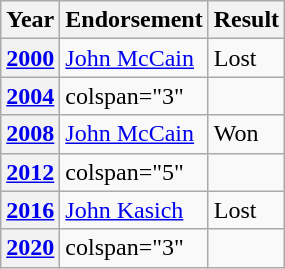<table class="wikitable sortable">
<tr>
<th scope=col>Year</th>
<th scope=col>Endorsement</th>
<th scope=col>Result</th>
</tr>
<tr>
<th scope=row><a href='#'>2000</a></th>
<td data-sort-value="McCain, John"><a href='#'>John McCain</a></td>
<td>Lost</td>
</tr>
<tr>
<th scope=row><a href='#'>2004</a></th>
<td>colspan="3" </td>
</tr>
<tr>
<th scope=row><a href='#'>2008</a></th>
<td data-sort-value="McCain, John"><a href='#'>John McCain</a></td>
<td>Won</td>
</tr>
<tr>
<th scope=row><a href='#'>2012</a></th>
<td>colspan="5" </td>
</tr>
<tr>
<th scope=row><a href='#'>2016</a></th>
<td data-sort-value="Kasich, John"><a href='#'>John Kasich</a></td>
<td>Lost</td>
</tr>
<tr>
<th scope=row><a href='#'>2020</a></th>
<td>colspan="3" </td>
</tr>
</table>
